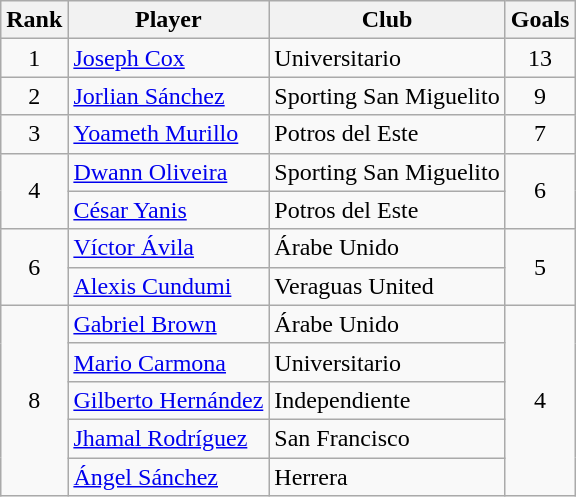<table class="wikitable">
<tr>
<th>Rank</th>
<th>Player</th>
<th>Club</th>
<th>Goals</th>
</tr>
<tr>
<td align=center>1</td>
<td> <a href='#'>Joseph Cox</a></td>
<td>Universitario</td>
<td align=center>13</td>
</tr>
<tr>
<td align=center>2</td>
<td> <a href='#'>Jorlian Sánchez</a></td>
<td>Sporting San Miguelito</td>
<td align=center>9</td>
</tr>
<tr>
<td align=center>3</td>
<td> <a href='#'>Yoameth Murillo</a></td>
<td>Potros del Este</td>
<td align=center>7</td>
</tr>
<tr>
<td align=center rowspan=2>4</td>
<td> <a href='#'>Dwann Oliveira</a></td>
<td>Sporting San Miguelito</td>
<td align=center rowspan=2>6</td>
</tr>
<tr>
<td> <a href='#'>César Yanis</a></td>
<td>Potros del Este</td>
</tr>
<tr>
<td align=center rowspan=2>6</td>
<td> <a href='#'>Víctor Ávila</a></td>
<td>Árabe Unido</td>
<td align=center rowspan=2>5</td>
</tr>
<tr>
<td> <a href='#'>Alexis Cundumi</a></td>
<td>Veraguas United</td>
</tr>
<tr>
<td align=center rowspan=5>8</td>
<td> <a href='#'>Gabriel Brown</a></td>
<td>Árabe Unido</td>
<td align=center rowspan=5>4</td>
</tr>
<tr>
<td> <a href='#'>Mario Carmona</a></td>
<td>Universitario</td>
</tr>
<tr>
<td> <a href='#'>Gilberto Hernández</a></td>
<td>Independiente</td>
</tr>
<tr>
<td> <a href='#'>Jhamal Rodríguez</a></td>
<td>San Francisco</td>
</tr>
<tr>
<td> <a href='#'>Ángel Sánchez</a></td>
<td>Herrera</td>
</tr>
</table>
